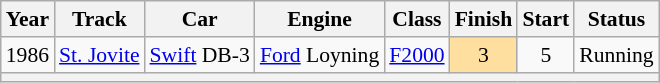<table class="wikitable" style="text-align:center; font-size:90%">
<tr>
<th>Year</th>
<th>Track</th>
<th>Car</th>
<th>Engine</th>
<th>Class</th>
<th>Finish</th>
<th>Start</th>
<th>Status</th>
</tr>
<tr>
<td>1986</td>
<td><a href='#'>St. Jovite</a></td>
<td><a href='#'>Swift</a> DB-3</td>
<td><a href='#'>Ford</a> Loyning</td>
<td><a href='#'>F2000</a></td>
<td style="background:#FFDF9F;">3</td>
<td>5</td>
<td>Running</td>
</tr>
<tr>
<th colspan="17"></th>
</tr>
</table>
